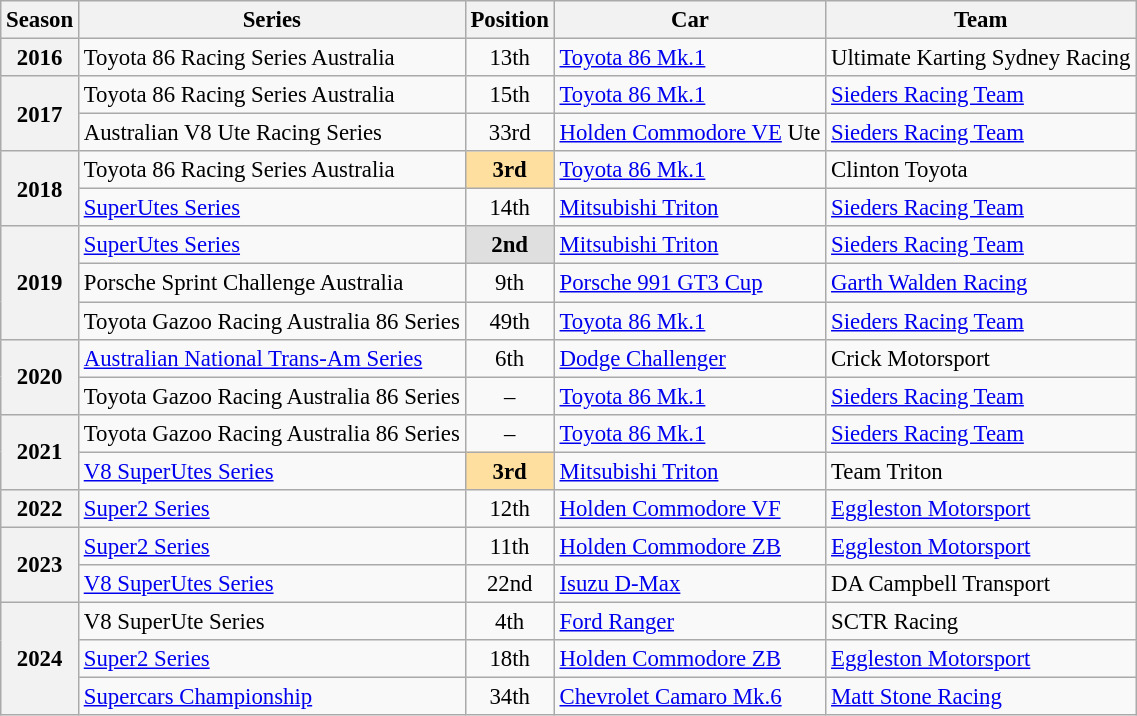<table class="wikitable" style="font-size: 95%;">
<tr>
<th>Season</th>
<th>Series</th>
<th>Position</th>
<th>Car</th>
<th>Team</th>
</tr>
<tr>
<th>2016</th>
<td nowrap>Toyota 86 Racing Series Australia</td>
<td align="center">13th</td>
<td nowrap><a href='#'>Toyota 86 Mk.1</a></td>
<td nowrap>Ultimate Karting Sydney Racing</td>
</tr>
<tr>
<th rowspan=2>2017</th>
<td nowrap>Toyota 86 Racing Series Australia</td>
<td align="center">15th</td>
<td nowrap><a href='#'>Toyota 86 Mk.1</a></td>
<td nowrap><a href='#'>Sieders Racing Team</a></td>
</tr>
<tr>
<td nowrap>Australian V8 Ute Racing Series</td>
<td align="center">33rd</td>
<td nowrap><a href='#'>Holden Commodore VE</a> Ute</td>
<td nowrap><a href='#'>Sieders Racing Team</a></td>
</tr>
<tr>
<th rowspan=2>2018</th>
<td nowrap>Toyota 86 Racing Series Australia</td>
<td style="background: #ffdf9f" align="center"><strong>3rd</strong></td>
<td nowrap><a href='#'>Toyota 86 Mk.1</a></td>
<td nowrap>Clinton Toyota</td>
</tr>
<tr>
<td nowrap><a href='#'>SuperUtes Series</a></td>
<td align="center">14th</td>
<td nowrap><a href='#'>Mitsubishi Triton</a></td>
<td nowrap><a href='#'>Sieders Racing Team</a></td>
</tr>
<tr>
<th rowspan=3>2019</th>
<td nowrap><a href='#'>SuperUtes Series</a></td>
<td style="background: #dfdfdf" align="center"><strong>2nd</strong></td>
<td nowrap><a href='#'>Mitsubishi Triton</a></td>
<td nowrap><a href='#'>Sieders Racing Team</a></td>
</tr>
<tr>
<td nowrap>Porsche Sprint Challenge Australia</td>
<td align="center">9th</td>
<td nowrap><a href='#'>Porsche 991 GT3 Cup</a></td>
<td nowrap><a href='#'>Garth Walden Racing</a></td>
</tr>
<tr>
<td nowrap>Toyota Gazoo Racing Australia 86 Series</td>
<td align="center">49th</td>
<td nowrap><a href='#'>Toyota 86 Mk.1</a></td>
<td nowrap><a href='#'>Sieders Racing Team</a></td>
</tr>
<tr>
<th rowspan=2>2020</th>
<td nowrap><a href='#'>Australian National Trans-Am Series</a></td>
<td align="center">6th</td>
<td nowrap><a href='#'>Dodge Challenger</a></td>
<td nowrap>Crick Motorsport</td>
</tr>
<tr>
<td nowrap>Toyota Gazoo Racing Australia 86 Series</td>
<td align="center">–</td>
<td nowrap><a href='#'>Toyota 86 Mk.1</a></td>
<td nowrap><a href='#'>Sieders Racing Team</a></td>
</tr>
<tr>
<th rowspan=2>2021</th>
<td nowrap>Toyota Gazoo Racing Australia 86 Series</td>
<td align="center">–</td>
<td nowrap><a href='#'>Toyota 86 Mk.1</a></td>
<td nowrap><a href='#'>Sieders Racing Team</a></td>
</tr>
<tr>
<td nowrap><a href='#'>V8 SuperUtes Series</a></td>
<td style="background: #ffdf9f" align="center"><strong>3rd</strong></td>
<td nowrap><a href='#'>Mitsubishi Triton</a></td>
<td nowrap>Team Triton</td>
</tr>
<tr>
<th>2022</th>
<td nowrap><a href='#'>Super2 Series</a></td>
<td align="center">12th</td>
<td nowrap><a href='#'>Holden Commodore VF</a></td>
<td nowrap><a href='#'>Eggleston Motorsport</a></td>
</tr>
<tr>
<th rowspan=2>2023</th>
<td nowrap><a href='#'>Super2 Series</a></td>
<td align="center">11th</td>
<td nowrap><a href='#'>Holden Commodore ZB</a></td>
<td nowrap><a href='#'>Eggleston Motorsport</a></td>
</tr>
<tr>
<td nowrap><a href='#'>V8 SuperUtes Series</a></td>
<td align="center">22nd</td>
<td nowrap><a href='#'>Isuzu D-Max</a></td>
<td nowrap>DA Campbell Transport</td>
</tr>
<tr>
<th rowspan=3>2024</th>
<td nowrap>V8 SuperUte Series</td>
<td align="center">4th</td>
<td nowrap><a href='#'>Ford Ranger</a></td>
<td nowrap>SCTR Racing</td>
</tr>
<tr>
<td nowrap><a href='#'>Super2 Series</a></td>
<td align="center">18th</td>
<td nowrap><a href='#'>Holden Commodore ZB</a></td>
<td nowrap><a href='#'>Eggleston Motorsport</a></td>
</tr>
<tr>
<td nowrap><a href='#'>Supercars Championship</a></td>
<td align="center">34th</td>
<td nowrap><a href='#'>Chevrolet Camaro Mk.6</a></td>
<td nowrap><a href='#'>Matt Stone Racing</a></td>
</tr>
</table>
